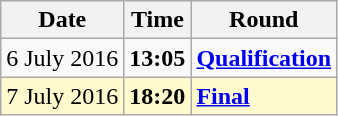<table class="wikitable">
<tr>
<th>Date</th>
<th>Time</th>
<th>Round</th>
</tr>
<tr>
<td>6 July 2016</td>
<td><strong>13:05</strong></td>
<td><strong><a href='#'>Qualification</a></strong></td>
</tr>
<tr style=background:lemonchiffon>
<td>7 July 2016</td>
<td><strong>18:20</strong></td>
<td><strong><a href='#'>Final</a></strong></td>
</tr>
</table>
